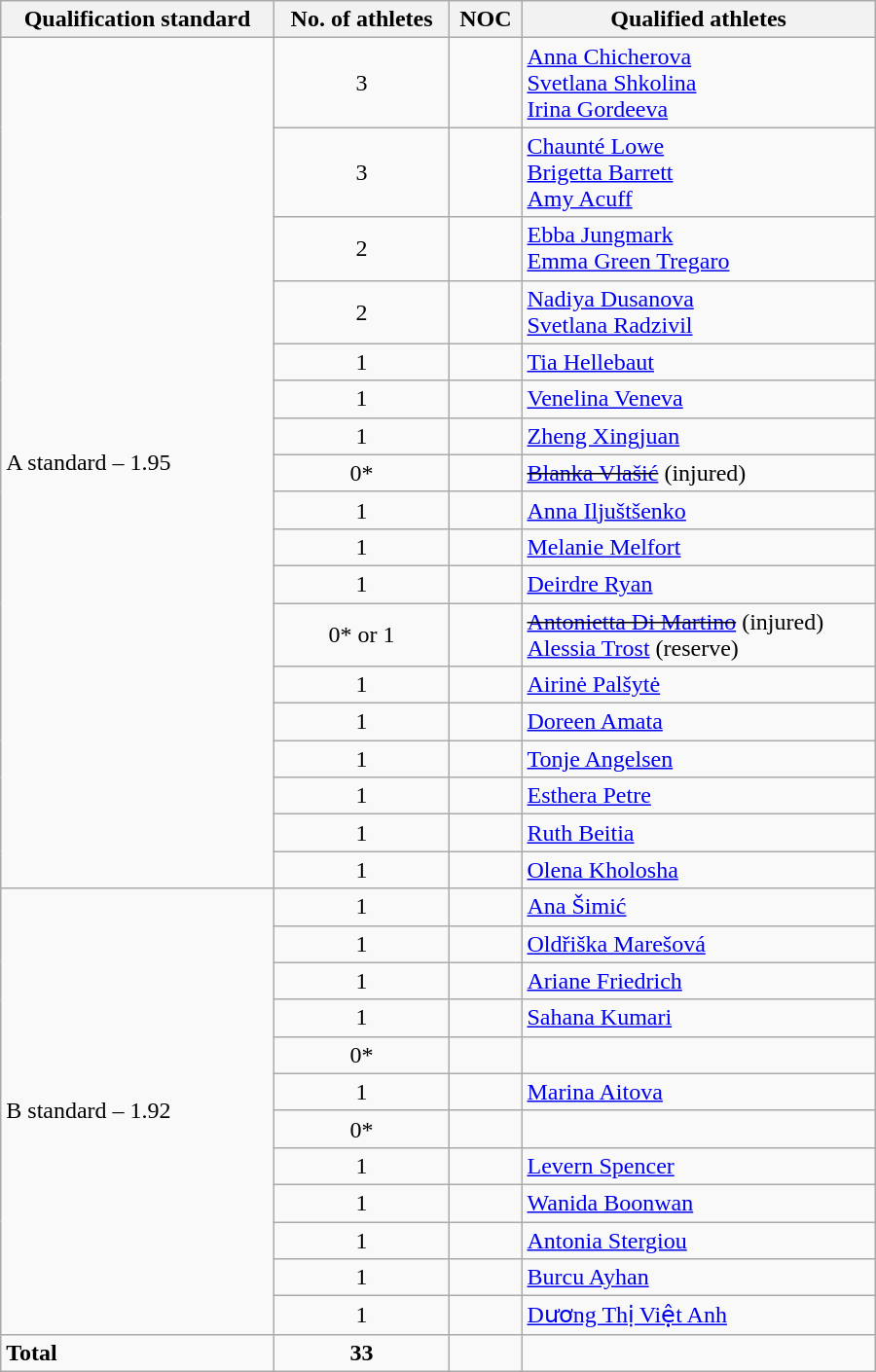<table class="wikitable"  style="text-align:left; width:600px;">
<tr>
<th>Qualification standard</th>
<th>No. of athletes</th>
<th>NOC</th>
<th>Qualified athletes</th>
</tr>
<tr>
<td rowspan="18">A standard – 1.95</td>
<td align=center>3</td>
<td></td>
<td><a href='#'>Anna Chicherova</a><br><a href='#'>Svetlana Shkolina</a><br><a href='#'>Irina Gordeeva</a></td>
</tr>
<tr>
<td align=center>3</td>
<td></td>
<td><a href='#'>Chaunté Lowe</a><br><a href='#'>Brigetta Barrett</a><br><a href='#'>Amy Acuff</a></td>
</tr>
<tr>
<td align=center>2</td>
<td></td>
<td><a href='#'>Ebba Jungmark</a><br><a href='#'>Emma Green Tregaro</a></td>
</tr>
<tr>
<td align=center>2</td>
<td></td>
<td><a href='#'>Nadiya Dusanova</a><br><a href='#'>Svetlana Radzivil</a></td>
</tr>
<tr>
<td align=center>1</td>
<td></td>
<td><a href='#'>Tia Hellebaut</a></td>
</tr>
<tr>
<td align=center>1</td>
<td></td>
<td><a href='#'>Venelina Veneva</a></td>
</tr>
<tr>
<td align=center>1</td>
<td></td>
<td><a href='#'>Zheng Xingjuan</a></td>
</tr>
<tr>
<td align=center>0*</td>
<td></td>
<td><s><a href='#'>Blanka Vlašić</a></s> (injured)</td>
</tr>
<tr>
<td align=center>1</td>
<td></td>
<td><a href='#'>Anna Iljuštšenko</a></td>
</tr>
<tr>
<td align=center>1</td>
<td></td>
<td><a href='#'>Melanie Melfort</a></td>
</tr>
<tr>
<td align=center>1</td>
<td></td>
<td><a href='#'>Deirdre Ryan</a></td>
</tr>
<tr>
<td align=center>0* or 1</td>
<td></td>
<td><s><a href='#'>Antonietta Di Martino</a></s> (injured)<br><a href='#'>Alessia Trost</a> (reserve)</td>
</tr>
<tr>
<td align=center>1</td>
<td> </td>
<td><a href='#'>Airinė Palšytė</a></td>
</tr>
<tr>
<td align=center>1</td>
<td> </td>
<td><a href='#'>Doreen Amata</a></td>
</tr>
<tr>
<td align=center>1</td>
<td></td>
<td><a href='#'>Tonje Angelsen</a></td>
</tr>
<tr>
<td align=center>1</td>
<td></td>
<td><a href='#'>Esthera Petre</a></td>
</tr>
<tr>
<td align=center>1</td>
<td></td>
<td><a href='#'>Ruth Beitia</a></td>
</tr>
<tr>
<td align=center>1</td>
<td></td>
<td><a href='#'>Olena Kholosha</a></td>
</tr>
<tr>
<td rowspan="12">B standard – 1.92</td>
<td align=center>1</td>
<td></td>
<td><a href='#'>Ana Šimić</a></td>
</tr>
<tr>
<td align=center>1</td>
<td></td>
<td><a href='#'>Oldřiška Marešová</a></td>
</tr>
<tr>
<td align=center>1</td>
<td></td>
<td><a href='#'>Ariane Friedrich</a></td>
</tr>
<tr>
<td align=center>1</td>
<td></td>
<td><a href='#'>Sahana Kumari</a></td>
</tr>
<tr>
<td align=center>0*</td>
<td><s></s></td>
<td></td>
</tr>
<tr>
<td align=center>1</td>
<td></td>
<td><a href='#'>Marina Aitova</a></td>
</tr>
<tr>
<td align=center>0*</td>
<td><s></s></td>
</tr>
<tr>
<td align=center>1</td>
<td></td>
<td><a href='#'>Levern Spencer</a></td>
</tr>
<tr>
<td align=center>1</td>
<td></td>
<td><a href='#'>Wanida Boonwan</a></td>
</tr>
<tr>
<td align=center>1</td>
<td></td>
<td><a href='#'>Antonia Stergiou</a></td>
</tr>
<tr>
<td align=center>1</td>
<td></td>
<td><a href='#'>Burcu Ayhan</a></td>
</tr>
<tr>
<td align=center>1</td>
<td></td>
<td><a href='#'>Dương Thị Việt Anh</a></td>
</tr>
<tr>
<td><strong>Total</strong></td>
<td align=center><strong>33</strong></td>
<td></td>
<td></td>
</tr>
</table>
